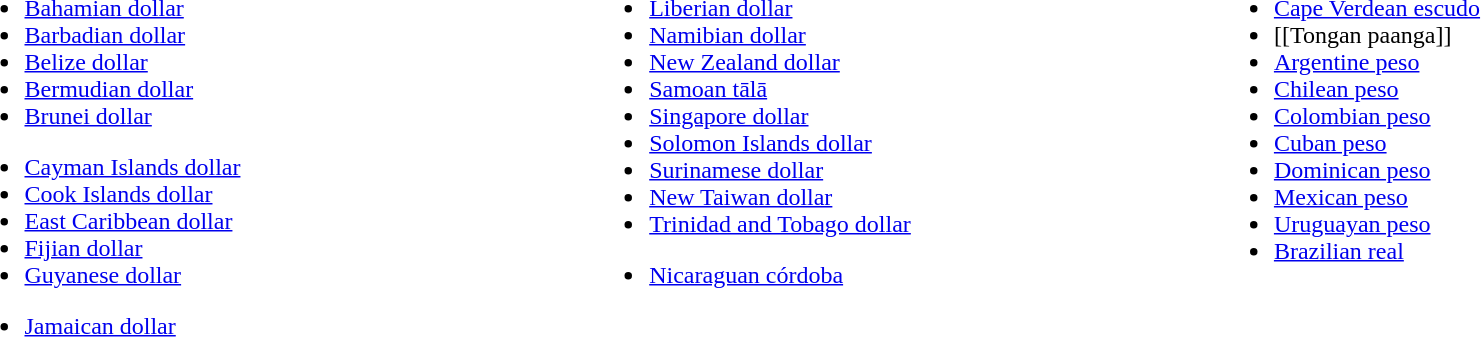<table width=100%>
<tr>
<td width=33%><br><ul><li><a href='#'>Bahamian dollar</a></li><li><a href='#'>Barbadian dollar</a></li><li><a href='#'>Belize dollar</a></li><li><a href='#'>Bermudian dollar</a></li><li><a href='#'>Brunei dollar</a></li></ul><ul><li><a href='#'>Cayman Islands dollar</a></li><li><a href='#'>Cook Islands dollar</a></li><li><a href='#'>East Caribbean dollar</a></li><li><a href='#'>Fijian dollar</a></li><li><a href='#'>Guyanese dollar</a></li></ul><ul><li><a href='#'>Jamaican dollar</a></li></ul></td>
<td width=33% style="vertical-align: top"><br><ul><li><a href='#'>Liberian dollar</a></li><li><a href='#'>Namibian dollar</a></li><li><a href='#'>New Zealand dollar</a></li><li><a href='#'>Samoan tālā</a></li><li><a href='#'>Singapore dollar</a></li><li><a href='#'>Solomon Islands dollar</a></li><li><a href='#'>Surinamese dollar</a></li><li><a href='#'>New Taiwan dollar</a></li><li><a href='#'>Trinidad and Tobago dollar</a></li></ul>

<ul><li><a href='#'>Nicaraguan córdoba</a></li></ul></td>
<td width=34% style="vertical-align: top"><br><ul><li><a href='#'>Cape Verdean escudo</a></li><li>[[Tongan paanga]]</li><li><a href='#'>Argentine peso</a></li><li><a href='#'>Chilean peso</a></li><li><a href='#'>Colombian peso</a></li><li><a href='#'>Cuban peso</a></li><li><a href='#'>Dominican peso</a></li><li><a href='#'>Mexican peso</a></li><li><a href='#'>Uruguayan peso</a></li><li><a href='#'>Brazilian real</a></li></ul></td>
</tr>
</table>
